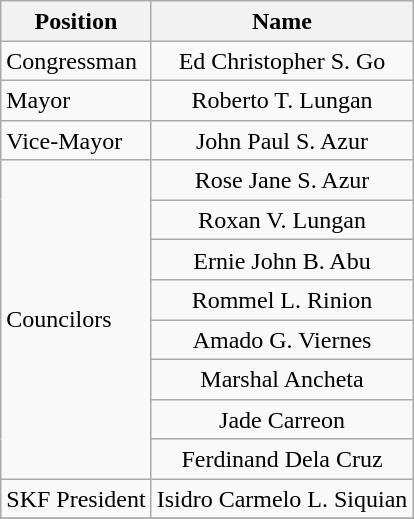<table class="wikitable" style="line-height:1.20em; font-size:100%;">
<tr>
<th>Position</th>
<th>Name</th>
</tr>
<tr>
<td>Congressman</td>
<td style="text-align:center;">Ed Christopher S. Go</td>
</tr>
<tr>
<td>Mayor</td>
<td style="text-align:center;">Roberto T. Lungan</td>
</tr>
<tr>
<td>Vice-Mayor</td>
<td style="text-align:center;">John Paul S. Azur</td>
</tr>
<tr>
<td rowspan=8>Councilors</td>
<td style="text-align:center;">Rose Jane S. Azur</td>
</tr>
<tr>
<td style="text-align:center;">Roxan V. Lungan</td>
</tr>
<tr>
<td style="text-align:center;">Ernie John B. Abu</td>
</tr>
<tr>
<td style="text-align:center;">Rommel L. Rinion</td>
</tr>
<tr>
<td style="text-align:center;">Amado G. Viernes</td>
</tr>
<tr>
<td style="text-align:center;">Marshal Ancheta</td>
</tr>
<tr>
<td style="text-align:center;">Jade Carreon</td>
</tr>
<tr>
<td style="text-align:center;">Ferdinand Dela Cruz</td>
</tr>
<tr>
<td>SKF President</td>
<td>Isidro Carmelo L. Siquian</td>
</tr>
<tr>
</tr>
</table>
